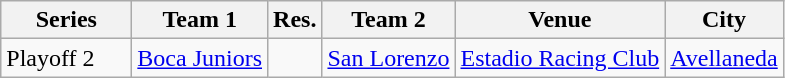<table class=wikitable>
<tr>
<th width=80px>Series</th>
<th>Team 1</th>
<th>Res.</th>
<th>Team 2</th>
<th>Venue</th>
<th>City</th>
</tr>
<tr>
<td>Playoff 2</td>
<td><a href='#'>Boca Juniors</a></td>
<td></td>
<td><a href='#'>San Lorenzo</a></td>
<td><a href='#'>Estadio Racing Club</a></td>
<td><a href='#'>Avellaneda</a></td>
</tr>
</table>
